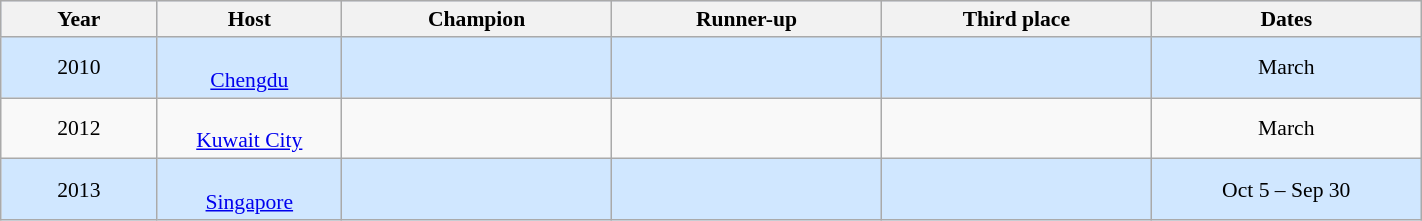<table class="wikitable" style="font-size:90%; width: 75%; text-align: center;">
<tr bgcolor=#C1D8FF>
<th width=11%>Year</th>
<th width=13%>Host</th>
<th width=19%>Champion</th>
<th width=19%>Runner-up</th>
<th width=19%>Third place</th>
<th width=19%>Dates</th>
</tr>
<tr bgcolor=#D0E7FF>
<td>2010</td>
<td><br><a href='#'>Chengdu</a></td>
<td></td>
<td></td>
<td></td>
<td>March</td>
</tr>
<tr>
<td>2012</td>
<td><br><a href='#'>Kuwait City</a></td>
<td></td>
<td></td>
<td></td>
<td>March</td>
</tr>
<tr bgcolor=#D0E7FF>
<td>2013</td>
<td><br><a href='#'>Singapore</a></td>
<td></td>
<td></td>
<td></td>
<td>Oct 5 – Sep 30</td>
</tr>
</table>
